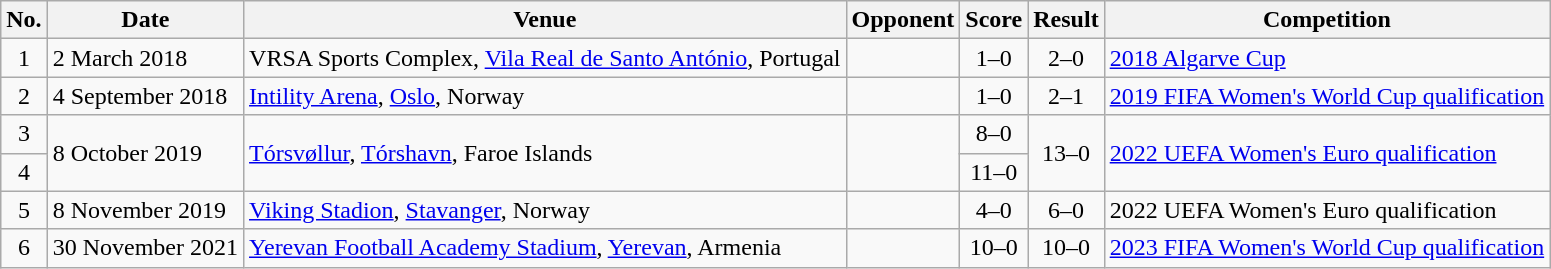<table class="wikitable sortable">
<tr>
<th scope="col">No.</th>
<th scope="col">Date</th>
<th scope="col">Venue</th>
<th scope="col">Opponent</th>
<th scope="col">Score</th>
<th scope="col">Result</th>
<th scope="col">Competition</th>
</tr>
<tr>
<td align="center">1</td>
<td>2 March 2018</td>
<td>VRSA Sports Complex, <a href='#'>Vila Real de Santo António</a>, Portugal</td>
<td></td>
<td align="center">1–0</td>
<td align="center">2–0</td>
<td><a href='#'>2018 Algarve Cup</a></td>
</tr>
<tr>
<td align="center">2</td>
<td>4 September 2018</td>
<td><a href='#'>Intility Arena</a>, <a href='#'>Oslo</a>, Norway</td>
<td></td>
<td align="center">1–0</td>
<td align="center">2–1</td>
<td><a href='#'>2019 FIFA Women's World Cup qualification</a></td>
</tr>
<tr>
<td align="center">3</td>
<td rowspan="2">8 October 2019</td>
<td rowspan="2"><a href='#'>Tórsvøllur</a>, <a href='#'>Tórshavn</a>, Faroe Islands</td>
<td rowspan="2"></td>
<td align="center">8–0</td>
<td rowspan="2" style="text-align:center">13–0</td>
<td rowspan="2"><a href='#'>2022 UEFA Women's Euro qualification</a></td>
</tr>
<tr>
<td align="center">4</td>
<td align="center">11–0</td>
</tr>
<tr>
<td align="center">5</td>
<td>8 November 2019</td>
<td><a href='#'>Viking Stadion</a>, <a href='#'>Stavanger</a>, Norway</td>
<td></td>
<td align="center">4–0</td>
<td align="center">6–0</td>
<td>2022 UEFA Women's Euro qualification</td>
</tr>
<tr>
<td align="center">6</td>
<td>30 November 2021</td>
<td><a href='#'>Yerevan Football Academy Stadium</a>, <a href='#'>Yerevan</a>, Armenia</td>
<td></td>
<td align="center">10–0</td>
<td align="center">10–0</td>
<td><a href='#'>2023 FIFA Women's World Cup qualification</a></td>
</tr>
</table>
